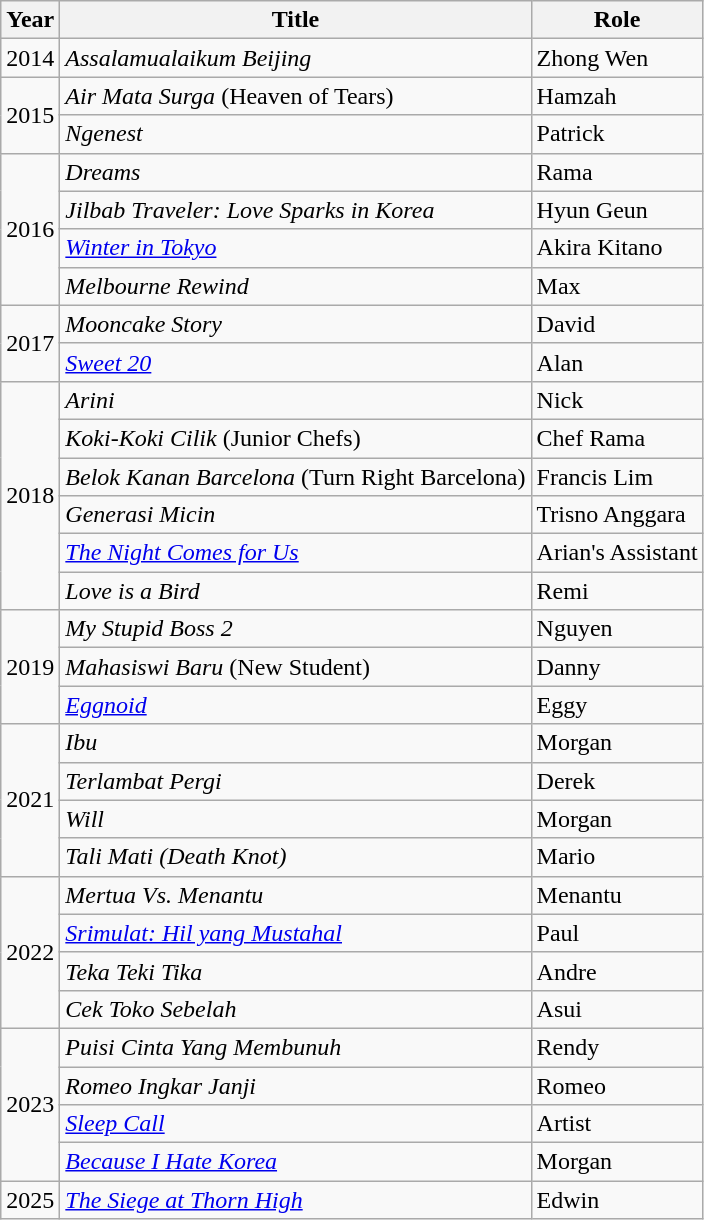<table class="wikitable">
<tr style="text-align:center;">
<th>Year</th>
<th>Title</th>
<th>Role</th>
</tr>
<tr>
<td>2014</td>
<td><em>Assalamualaikum Beijing</em></td>
<td>Zhong Wen</td>
</tr>
<tr>
<td rowspan="2">2015</td>
<td><em>Air Mata Surga</em> (Heaven of Tears)</td>
<td>Hamzah</td>
</tr>
<tr>
<td><em>Ngenest</em></td>
<td>Patrick</td>
</tr>
<tr>
<td rowspan="4">2016</td>
<td><em>Dreams</em></td>
<td>Rama</td>
</tr>
<tr>
<td><em>Jilbab Traveler: Love Sparks in Korea</em></td>
<td>Hyun Geun</td>
</tr>
<tr>
<td><em><a href='#'>Winter in Tokyo</a></em></td>
<td>Akira Kitano</td>
</tr>
<tr>
<td><em>Melbourne Rewind</em></td>
<td>Max</td>
</tr>
<tr>
<td rowspan="2">2017</td>
<td><em>Mooncake Story</em></td>
<td>David</td>
</tr>
<tr>
<td><em><a href='#'>Sweet 20</a></em></td>
<td>Alan</td>
</tr>
<tr>
<td rowspan="6">2018</td>
<td><em>Arini</em></td>
<td>Nick</td>
</tr>
<tr>
<td><em>Koki-Koki Cilik</em> (Junior Chefs)</td>
<td>Chef Rama</td>
</tr>
<tr>
<td><em>Belok Kanan Barcelona</em> (Turn Right Barcelona)</td>
<td>Francis Lim</td>
</tr>
<tr>
<td><em>Generasi Micin</em></td>
<td>Trisno Anggara</td>
</tr>
<tr>
<td><em><a href='#'>The Night Comes for Us</a></em></td>
<td>Arian's Assistant</td>
</tr>
<tr>
<td><em>Love is a Bird</em></td>
<td>Remi</td>
</tr>
<tr>
<td rowspan="3">2019</td>
<td><em>My Stupid Boss 2</em></td>
<td>Nguyen</td>
</tr>
<tr>
<td><em>Mahasiswi Baru</em> (New Student)</td>
<td>Danny</td>
</tr>
<tr>
<td><em><a href='#'>Eggnoid</a></em></td>
<td>Eggy</td>
</tr>
<tr>
<td rowspan="4">2021</td>
<td><em>Ibu</em></td>
<td>Morgan</td>
</tr>
<tr>
<td><em>Terlambat Pergi</em></td>
<td>Derek</td>
</tr>
<tr>
<td><em>Will</em></td>
<td>Morgan</td>
</tr>
<tr>
<td><em>Tali Mati (Death Knot)</em></td>
<td>Mario</td>
</tr>
<tr>
<td rowspan="4">2022</td>
<td><em>Mertua Vs. Menantu</em></td>
<td>Menantu</td>
</tr>
<tr>
<td><em><a href='#'>Srimulat: Hil yang Mustahal</a></em></td>
<td>Paul</td>
</tr>
<tr>
<td><em>Teka Teki Tika</em></td>
<td>Andre</td>
</tr>
<tr>
<td><em>Cek Toko Sebelah</em></td>
<td>Asui</td>
</tr>
<tr>
<td rowspan="4">2023</td>
<td><em>Puisi Cinta Yang Membunuh</em></td>
<td>Rendy</td>
</tr>
<tr>
<td><em>Romeo Ingkar Janji</em></td>
<td>Romeo</td>
</tr>
<tr>
<td><em><a href='#'>Sleep Call</a></em></td>
<td>Artist</td>
</tr>
<tr>
<td><em><a href='#'>Because I Hate Korea</a></em></td>
<td>Morgan</td>
</tr>
<tr>
<td>2025</td>
<td><em><a href='#'>The Siege at Thorn High</a></em></td>
<td>Edwin</td>
</tr>
</table>
